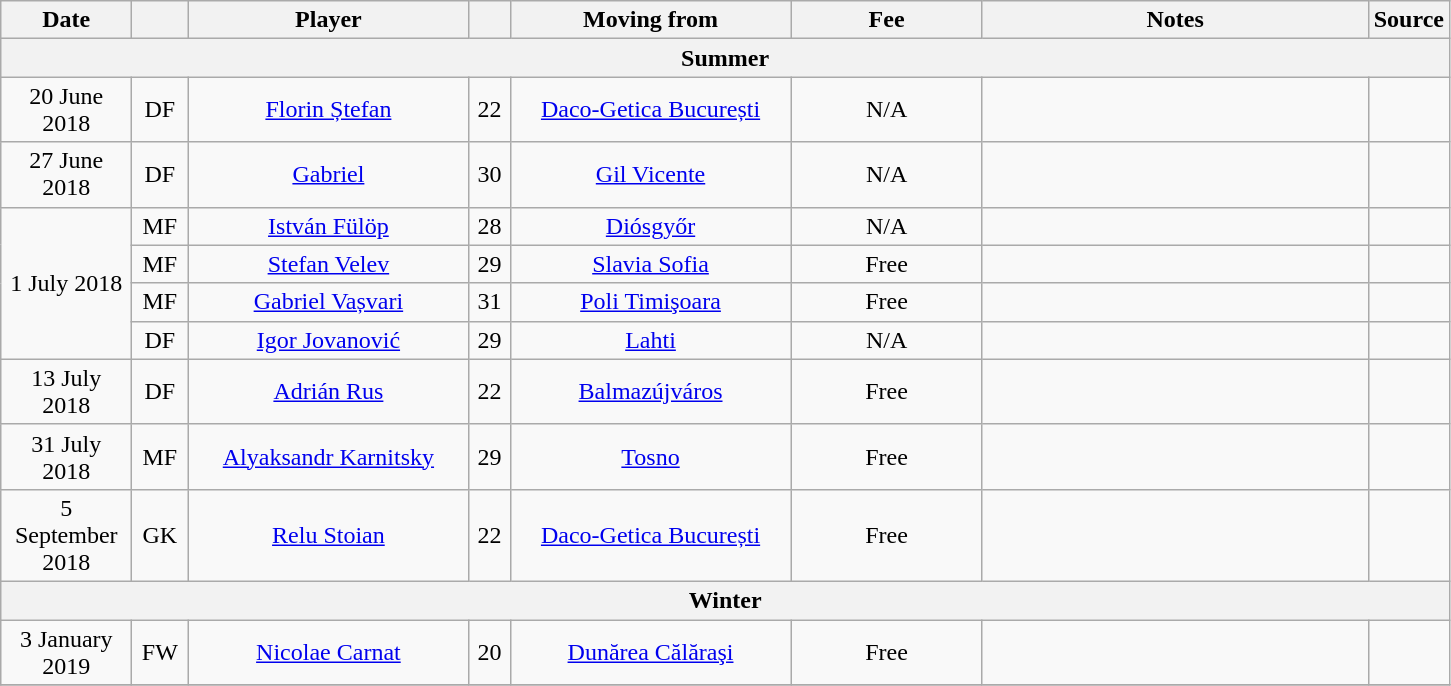<table class="wikitable sortable" style="text-align:center;">
<tr>
<th style="width:80px;">Date</th>
<th style="width:30px;"></th>
<th style="width:180px;">Player</th>
<th style="width:20px;"></th>
<th style="width:180px;">Moving from</th>
<th style="width:120px;" class="unsortable">Fee</th>
<th style="width:250px;" class="unsortable">Notes</th>
<th style="width:20px;">Source</th>
</tr>
<tr>
<th colspan="8">Summer</th>
</tr>
<tr>
<td>20 June 2018</td>
<td>DF</td>
<td> <a href='#'>Florin Ștefan</a></td>
<td>22</td>
<td> <a href='#'>Daco-Getica București</a></td>
<td>N/A</td>
<td></td>
<td></td>
</tr>
<tr>
<td>27 June 2018</td>
<td>DF</td>
<td> <a href='#'>Gabriel</a></td>
<td>30</td>
<td> <a href='#'>Gil Vicente</a></td>
<td>N/A</td>
<td></td>
<td></td>
</tr>
<tr>
<td rowspan="4">1 July 2018</td>
<td>MF</td>
<td> <a href='#'>István Fülöp</a></td>
<td>28</td>
<td> <a href='#'>Diósgyőr</a></td>
<td>N/A</td>
<td></td>
<td></td>
</tr>
<tr>
<td>MF</td>
<td> <a href='#'>Stefan Velev</a></td>
<td>29</td>
<td> <a href='#'>Slavia Sofia</a></td>
<td>Free</td>
<td></td>
<td></td>
</tr>
<tr>
<td>MF</td>
<td> <a href='#'>Gabriel Vașvari</a></td>
<td>31</td>
<td> <a href='#'>Poli Timişoara</a></td>
<td>Free</td>
<td></td>
<td></td>
</tr>
<tr>
<td>DF</td>
<td> <a href='#'>Igor Jovanović</a></td>
<td>29</td>
<td> <a href='#'>Lahti</a></td>
<td>N/A</td>
<td></td>
<td></td>
</tr>
<tr>
<td>13 July 2018</td>
<td>DF</td>
<td> <a href='#'>Adrián Rus</a></td>
<td>22</td>
<td> <a href='#'>Balmazújváros</a></td>
<td>Free</td>
<td></td>
<td></td>
</tr>
<tr>
<td>31 July 2018</td>
<td>MF</td>
<td> <a href='#'>Alyaksandr Karnitsky</a></td>
<td>29</td>
<td> <a href='#'>Tosno</a></td>
<td>Free</td>
<td></td>
<td></td>
</tr>
<tr>
<td>5 September 2018</td>
<td>GK</td>
<td> <a href='#'>Relu Stoian</a></td>
<td>22</td>
<td> <a href='#'>Daco-Getica București</a></td>
<td>Free</td>
<td></td>
<td></td>
</tr>
<tr>
<th colspan="8">Winter</th>
</tr>
<tr>
<td>3 January 2019</td>
<td>FW</td>
<td> <a href='#'>Nicolae Carnat</a></td>
<td>20</td>
<td> <a href='#'>Dunărea Călăraşi</a></td>
<td>Free</td>
<td></td>
<td></td>
</tr>
<tr>
</tr>
</table>
